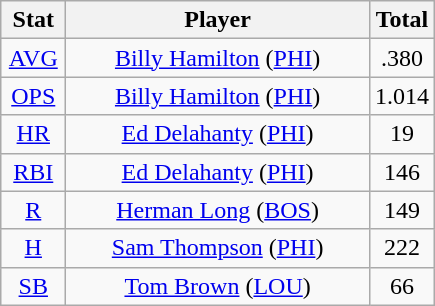<table class="wikitable" style="text-align:center;">
<tr>
<th style="width:15%;">Stat</th>
<th>Player</th>
<th style="width:15%;">Total</th>
</tr>
<tr>
<td><a href='#'>AVG</a></td>
<td><a href='#'>Billy Hamilton</a> (<a href='#'>PHI</a>)</td>
<td>.380</td>
</tr>
<tr>
<td><a href='#'>OPS</a></td>
<td><a href='#'>Billy Hamilton</a> (<a href='#'>PHI</a>)</td>
<td>1.014</td>
</tr>
<tr>
<td><a href='#'>HR</a></td>
<td><a href='#'>Ed Delahanty</a> (<a href='#'>PHI</a>)</td>
<td>19</td>
</tr>
<tr>
<td><a href='#'>RBI</a></td>
<td><a href='#'>Ed Delahanty</a> (<a href='#'>PHI</a>)</td>
<td>146</td>
</tr>
<tr>
<td><a href='#'>R</a></td>
<td><a href='#'>Herman Long</a> (<a href='#'>BOS</a>)</td>
<td>149</td>
</tr>
<tr>
<td><a href='#'>H</a></td>
<td><a href='#'>Sam Thompson</a> (<a href='#'>PHI</a>)</td>
<td>222</td>
</tr>
<tr>
<td><a href='#'>SB</a></td>
<td><a href='#'>Tom Brown</a> (<a href='#'>LOU</a>)</td>
<td>66</td>
</tr>
</table>
